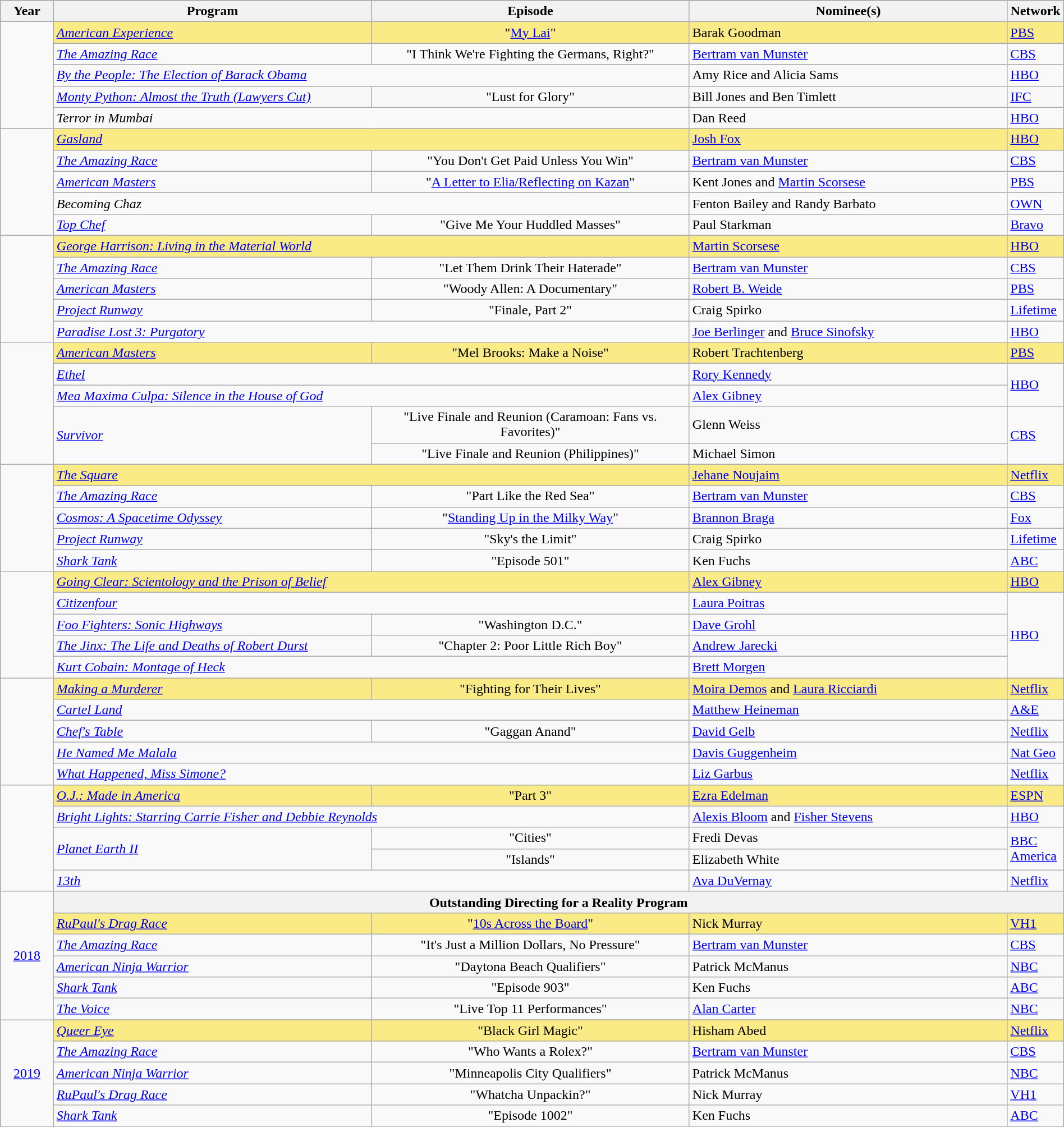<table class="wikitable" style="width:100%">
<tr bgcolor="#bebebe">
<th width="5%">Year</th>
<th width="30%">Program</th>
<th width="30%">Episode</th>
<th width="30%">Nominee(s)</th>
<th width="5%">Network</th>
</tr>
<tr>
<td rowspan=5></td>
<td style="background:#FAEB86;"><em><a href='#'>American Experience</a></em></td>
<td style="background:#FAEB86;" align=center>"<a href='#'>My Lai</a>"</td>
<td style="background:#FAEB86;">Barak Goodman</td>
<td style="background:#FAEB86;"><a href='#'>PBS</a></td>
</tr>
<tr>
<td><em><a href='#'>The Amazing Race</a></em></td>
<td align=center>"I Think We're Fighting the Germans, Right?"</td>
<td><a href='#'>Bertram van Munster</a></td>
<td><a href='#'>CBS</a></td>
</tr>
<tr>
<td colspan=2><em><a href='#'>By the People: The Election of Barack Obama</a></em></td>
<td>Amy Rice and Alicia Sams</td>
<td><a href='#'>HBO</a></td>
</tr>
<tr>
<td><em><a href='#'>Monty Python: Almost the Truth (Lawyers Cut)</a></em></td>
<td align=center>"Lust for Glory"</td>
<td>Bill Jones and Ben Timlett</td>
<td><a href='#'>IFC</a></td>
</tr>
<tr>
<td colspan=2><em>Terror in Mumbai</em></td>
<td>Dan Reed</td>
<td><a href='#'>HBO</a></td>
</tr>
<tr>
<td rowspan=5></td>
<td style="background:#FAEB86;"  colspan=2><em><a href='#'>Gasland</a></em></td>
<td style="background:#FAEB86;"><a href='#'>Josh Fox</a></td>
<td style="background:#FAEB86;"><a href='#'>HBO</a></td>
</tr>
<tr>
<td><em><a href='#'>The Amazing Race</a></em></td>
<td align=center>"You Don't Get Paid Unless You Win"</td>
<td><a href='#'>Bertram van Munster</a></td>
<td><a href='#'>CBS</a></td>
</tr>
<tr>
<td><em><a href='#'>American Masters</a></em></td>
<td align=center>"<a href='#'>A Letter to Elia/Reflecting on Kazan</a>"</td>
<td>Kent Jones and <a href='#'>Martin Scorsese</a></td>
<td><a href='#'>PBS</a></td>
</tr>
<tr>
<td colspan=2><em>Becoming Chaz</em></td>
<td>Fenton Bailey and Randy Barbato</td>
<td><a href='#'>OWN</a></td>
</tr>
<tr>
<td><em><a href='#'>Top Chef</a></em></td>
<td align=center>"Give Me Your Huddled Masses"</td>
<td>Paul Starkman</td>
<td><a href='#'>Bravo</a></td>
</tr>
<tr>
<td rowspan=5></td>
<td style="background:#FAEB86;" colspan=2><em><a href='#'>George Harrison: Living in the Material World</a></em></td>
<td style="background:#FAEB86;"><a href='#'>Martin Scorsese</a></td>
<td style="background:#FAEB86;"><a href='#'>HBO</a></td>
</tr>
<tr>
<td><em><a href='#'>The Amazing Race</a></em></td>
<td align=center>"Let Them Drink Their Haterade"</td>
<td><a href='#'>Bertram van Munster</a></td>
<td><a href='#'>CBS</a></td>
</tr>
<tr>
<td><em><a href='#'>American Masters</a></em></td>
<td align=center>"Woody Allen: A Documentary"</td>
<td><a href='#'>Robert B. Weide</a></td>
<td><a href='#'>PBS</a></td>
</tr>
<tr>
<td><em><a href='#'>Project Runway</a></em></td>
<td align=center>"Finale, Part 2"</td>
<td>Craig Spirko</td>
<td><a href='#'>Lifetime</a></td>
</tr>
<tr>
<td colspan=2><em><a href='#'>Paradise Lost 3: Purgatory</a></em></td>
<td><a href='#'>Joe Berlinger</a> and <a href='#'>Bruce Sinofsky</a></td>
<td><a href='#'>HBO</a></td>
</tr>
<tr>
<td rowspan=5></td>
<td style="background:#FAEB86;"><em><a href='#'>American Masters</a></em></td>
<td style="background:#FAEB86;" align=center>"Mel Brooks: Make a Noise"</td>
<td style="background:#FAEB86;">Robert Trachtenberg</td>
<td style="background:#FAEB86;"><a href='#'>PBS</a></td>
</tr>
<tr>
<td colspan=2><em><a href='#'>Ethel</a></em></td>
<td><a href='#'>Rory Kennedy</a></td>
<td rowspan=2><a href='#'>HBO</a></td>
</tr>
<tr>
<td colspan=2><em><a href='#'>Mea Maxima Culpa: Silence in the House of God</a></em></td>
<td><a href='#'>Alex Gibney</a></td>
</tr>
<tr>
<td rowspan=2><em><a href='#'>Survivor</a></em></td>
<td align=center>"Live Finale and Reunion (Caramoan: Fans vs. Favorites)"</td>
<td>Glenn Weiss</td>
<td rowspan=2><a href='#'>CBS</a></td>
</tr>
<tr>
<td align=center>"Live Finale and Reunion (Philippines)"</td>
<td>Michael Simon</td>
</tr>
<tr>
<td rowspan=5></td>
<td style="background:#FAEB86;" colspan=2><em><a href='#'>The Square</a></em></td>
<td style="background:#FAEB86;"><a href='#'>Jehane Noujaim</a></td>
<td style="background:#FAEB86;"><a href='#'>Netflix</a></td>
</tr>
<tr>
<td><em><a href='#'>The Amazing Race</a></em></td>
<td align=center>"Part Like the Red Sea"</td>
<td><a href='#'>Bertram van Munster</a></td>
<td><a href='#'>CBS</a></td>
</tr>
<tr>
<td><em><a href='#'>Cosmos: A Spacetime Odyssey</a></em></td>
<td align=center>"<a href='#'>Standing Up in the Milky Way</a>"</td>
<td><a href='#'>Brannon Braga</a></td>
<td><a href='#'>Fox</a></td>
</tr>
<tr>
<td><em><a href='#'>Project Runway</a></em></td>
<td align=center>"Sky's the Limit"</td>
<td>Craig Spirko</td>
<td><a href='#'>Lifetime</a></td>
</tr>
<tr>
<td><em><a href='#'>Shark Tank</a></em></td>
<td align=center>"Episode 501"</td>
<td>Ken Fuchs</td>
<td><a href='#'>ABC</a></td>
</tr>
<tr>
<td rowspan=5></td>
<td style="background:#FAEB86;" colspan=2><em><a href='#'>Going Clear: Scientology and the Prison of Belief</a></em></td>
<td style="background:#FAEB86;"><a href='#'>Alex Gibney</a></td>
<td style="background:#FAEB86;"><a href='#'>HBO</a></td>
</tr>
<tr>
<td colspan=2><em><a href='#'>Citizenfour</a></em></td>
<td><a href='#'>Laura Poitras</a></td>
<td rowspan=4><a href='#'>HBO</a></td>
</tr>
<tr>
<td><em><a href='#'>Foo Fighters: Sonic Highways</a></em></td>
<td align=center>"Washington D.C."</td>
<td><a href='#'>Dave Grohl</a></td>
</tr>
<tr>
<td><em><a href='#'>The Jinx: The Life and Deaths of Robert Durst</a></em></td>
<td align=center>"Chapter 2: Poor Little Rich Boy"</td>
<td><a href='#'>Andrew Jarecki</a></td>
</tr>
<tr>
<td colspan=2><em><a href='#'>Kurt Cobain: Montage of Heck</a></em></td>
<td><a href='#'>Brett Morgen</a></td>
</tr>
<tr>
<td rowspan=5></td>
<td style="background:#FAEB86;"><em><a href='#'>Making a Murderer</a></em></td>
<td style="background:#FAEB86;" align=center>"Fighting for Their Lives"</td>
<td style="background:#FAEB86;"><a href='#'>Moira Demos</a> and <a href='#'>Laura Ricciardi</a></td>
<td style="background:#FAEB86;"><a href='#'>Netflix</a></td>
</tr>
<tr>
<td colspan=2><em><a href='#'>Cartel Land</a></em></td>
<td><a href='#'>Matthew Heineman</a></td>
<td><a href='#'>A&E</a></td>
</tr>
<tr>
<td><em><a href='#'>Chef's Table</a></em></td>
<td align=center>"Gaggan Anand"</td>
<td><a href='#'>David Gelb</a></td>
<td><a href='#'>Netflix</a></td>
</tr>
<tr>
<td colspan=2><em><a href='#'>He Named Me Malala</a></em></td>
<td><a href='#'>Davis Guggenheim</a></td>
<td><a href='#'>Nat Geo</a></td>
</tr>
<tr>
<td colspan=2><em><a href='#'>What Happened, Miss Simone?</a></em></td>
<td><a href='#'>Liz Garbus</a></td>
<td><a href='#'>Netflix</a></td>
</tr>
<tr>
<td rowspan=5></td>
<td style="background:#FAEB86;"><em><a href='#'>O.J.: Made in America</a></em></td>
<td style="background:#FAEB86;" align=center>"Part 3"</td>
<td style="background:#FAEB86;"><a href='#'>Ezra Edelman</a></td>
<td style="background:#FAEB86;"><a href='#'>ESPN</a></td>
</tr>
<tr>
<td colspan=2><em><a href='#'>Bright Lights: Starring Carrie Fisher and Debbie Reynolds</a></em></td>
<td><a href='#'>Alexis Bloom</a> and <a href='#'>Fisher Stevens</a></td>
<td><a href='#'>HBO</a></td>
</tr>
<tr>
<td rowspan=2><em><a href='#'>Planet Earth II</a></em></td>
<td align=center>"Cities"</td>
<td>Fredi Devas</td>
<td rowspan=2><a href='#'>BBC America</a></td>
</tr>
<tr>
<td align=center>"Islands"</td>
<td>Elizabeth White</td>
</tr>
<tr>
<td colspan=2><em><a href='#'>13th</a></em></td>
<td><a href='#'>Ava DuVernay</a></td>
<td><a href='#'>Netflix</a></td>
</tr>
<tr>
<td rowspan="6" align=center><a href='#'>2018</a><br></td>
<th colspan="4">Outstanding Directing for a Reality Program</th>
</tr>
<tr style="background:#FAEB86;">
<td><em><a href='#'>RuPaul's Drag Race</a></em></td>
<td align=center>"<a href='#'>10s Across the Board</a>"</td>
<td>Nick Murray</td>
<td><a href='#'>VH1</a></td>
</tr>
<tr>
<td><em><a href='#'>The Amazing Race</a></em></td>
<td align=center>"It's Just a Million Dollars, No Pressure"</td>
<td><a href='#'>Bertram van Munster</a></td>
<td><a href='#'>CBS</a></td>
</tr>
<tr>
<td><em><a href='#'>American Ninja Warrior</a></em></td>
<td align=center>"Daytona Beach Qualifiers"</td>
<td>Patrick McManus</td>
<td><a href='#'>NBC</a></td>
</tr>
<tr>
<td><em><a href='#'>Shark Tank</a></em></td>
<td align=center>"Episode 903"</td>
<td>Ken Fuchs</td>
<td><a href='#'>ABC</a></td>
</tr>
<tr>
<td><em><a href='#'>The Voice</a></em></td>
<td align=center>"Live Top 11 Performances"</td>
<td><a href='#'>Alan Carter</a></td>
<td><a href='#'>NBC</a></td>
</tr>
<tr>
<td rowspan="6" align=center><a href='#'>2019</a><br></td>
</tr>
<tr style="background:#FAEB86;">
<td><em><a href='#'>Queer Eye</a></em></td>
<td align=center>"Black Girl Magic"</td>
<td>Hisham Abed</td>
<td><a href='#'>Netflix</a></td>
</tr>
<tr>
<td><em><a href='#'>The Amazing Race</a></em></td>
<td align=center>"Who Wants a Rolex?"</td>
<td><a href='#'>Bertram van Munster</a></td>
<td><a href='#'>CBS</a></td>
</tr>
<tr>
<td><em><a href='#'>American Ninja Warrior</a></em></td>
<td align=center>"Minneapolis City Qualifiers"</td>
<td>Patrick McManus</td>
<td><a href='#'>NBC</a></td>
</tr>
<tr>
<td><em><a href='#'>RuPaul's Drag Race</a></em></td>
<td align=center>"Whatcha Unpackin?"</td>
<td>Nick Murray</td>
<td><a href='#'>VH1</a></td>
</tr>
<tr>
<td><em><a href='#'>Shark Tank</a></em></td>
<td align=center>"Episode 1002"</td>
<td>Ken Fuchs</td>
<td><a href='#'>ABC</a></td>
</tr>
</table>
